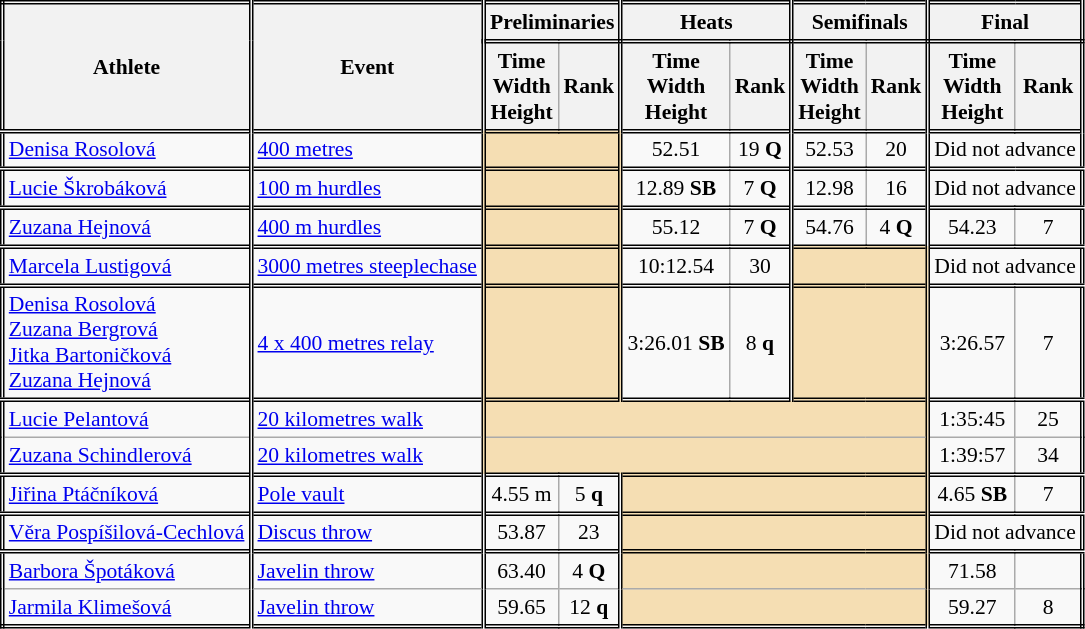<table class=wikitable style="font-size:90%; border: double;">
<tr>
<th rowspan="2" style="border-right:double">Athlete</th>
<th rowspan="2" style="border-right:double">Event</th>
<th colspan="2" style="border-right:double; border-bottom:double;">Preliminaries</th>
<th colspan="2" style="border-right:double; border-bottom:double;">Heats</th>
<th colspan="2" style="border-right:double; border-bottom:double;">Semifinals</th>
<th colspan="2" style="border-right:double; border-bottom:double;">Final</th>
</tr>
<tr>
<th>Time<br>Width<br>Height</th>
<th style="border-right:double">Rank</th>
<th>Time<br>Width<br>Height</th>
<th style="border-right:double">Rank</th>
<th>Time<br>Width<br>Height</th>
<th style="border-right:double">Rank</th>
<th>Time<br>Width<br>Height</th>
<th style="border-right:double">Rank</th>
</tr>
<tr style="border-top: double;">
<td style="border-right:double"><a href='#'>Denisa Rosolová</a></td>
<td style="border-right:double"><a href='#'>400 metres</a></td>
<td style="border-right:double" colspan= 2 bgcolor="wheat"></td>
<td align=center>52.51</td>
<td align=center style="border-right:double">19 <strong>Q</strong></td>
<td align=center>52.53</td>
<td align=center style="border-right:double">20</td>
<td colspan="2" align=center>Did not advance</td>
</tr>
<tr style="border-top: double;">
<td style="border-right:double"><a href='#'>Lucie Škrobáková</a></td>
<td style="border-right:double"><a href='#'>100 m hurdles</a></td>
<td style="border-right:double" colspan= 2 bgcolor="wheat"></td>
<td align=center>12.89 <strong>SB</strong></td>
<td align=center style="border-right:double">7 <strong>Q</strong></td>
<td align=center>12.98</td>
<td align=center style="border-right:double">16</td>
<td colspan="2" align=center>Did not advance</td>
</tr>
<tr style="border-top: double;">
<td style="border-right:double"><a href='#'>Zuzana Hejnová</a></td>
<td style="border-right:double"><a href='#'>400 m hurdles</a></td>
<td style="border-right:double" colspan= 2 bgcolor="wheat"></td>
<td align=center>55.12</td>
<td align=center style="border-right:double">7 <strong>Q</strong></td>
<td align=center>54.76</td>
<td align=center style="border-right:double">4 <strong>Q</strong></td>
<td align=center>54.23</td>
<td align=center>7</td>
</tr>
<tr style="border-top: double;">
<td style="border-right:double"><a href='#'>Marcela Lustigová</a></td>
<td style="border-right:double"><a href='#'>3000 metres steeplechase</a></td>
<td style="border-right:double" colspan= 2 bgcolor="wheat"></td>
<td align=center>10:12.54</td>
<td align=center style="border-right:double">30</td>
<td style="border-right:double" colspan= 2 bgcolor="wheat"></td>
<td align=center colspan= 2>Did not advance</td>
</tr>
<tr style="border-top: double;">
<td style="border-right:double"><a href='#'>Denisa Rosolová</a><br><a href='#'>Zuzana Bergrová</a><br><a href='#'>Jitka Bartoničková</a><br><a href='#'>Zuzana Hejnová</a><br></td>
<td style="border-right:double"><a href='#'>4 x 400 metres relay</a></td>
<td style="border-right:double" colspan= 2 bgcolor="wheat"></td>
<td align=center>3:26.01 <strong>SB</strong></td>
<td align=center style="border-right:double">8 <strong>q</strong></td>
<td style="border-right:double" colspan= 2 bgcolor="wheat"></td>
<td align=center>3:26.57</td>
<td align=center>7</td>
</tr>
<tr style="border-top: double;">
<td style="border-right:double"><a href='#'>Lucie Pelantová</a></td>
<td style="border-right:double"><a href='#'>20 kilometres walk</a></td>
<td style="border-right:double" colspan= 6 bgcolor="wheat"></td>
<td align=center>1:35:45</td>
<td align=center>25</td>
</tr>
<tr>
<td style="border-right:double"><a href='#'>Zuzana Schindlerová</a></td>
<td style="border-right:double"><a href='#'>20 kilometres walk</a></td>
<td style="border-right:double" colspan= 6 bgcolor="wheat"></td>
<td align=center>1:39:57</td>
<td align=center>34</td>
</tr>
<tr style="border-top: double;">
<td style="border-right:double"><a href='#'>Jiřina Ptáčníková</a></td>
<td style="border-right:double"><a href='#'>Pole vault</a></td>
<td align=center>4.55 m</td>
<td align=center style="border-right:double">5 <strong>q</strong></td>
<td style="border-right:double" colspan= 4 bgcolor="wheat"></td>
<td align=center>4.65 <strong>SB</strong></td>
<td align=center>7</td>
</tr>
<tr style="border-top: double;">
<td style="border-right:double"><a href='#'>Věra Pospíšilová-Cechlová</a></td>
<td style="border-right:double"><a href='#'>Discus throw</a></td>
<td align=center>53.87</td>
<td align=center style="border-right:double">23</td>
<td style="border-right:double" colspan= 4 bgcolor="wheat"></td>
<td align=center colspan= 2>Did not advance</td>
</tr>
<tr style="border-top: double;">
<td style="border-right:double"><a href='#'>Barbora Špotáková</a></td>
<td style="border-right:double"><a href='#'>Javelin throw</a></td>
<td align=center>63.40</td>
<td align=center style="border-right:double">4 <strong>Q</strong></td>
<td style="border-right:double" colspan= 4 bgcolor="wheat"></td>
<td align=center>71.58</td>
<td align=center></td>
</tr>
<tr>
<td style="border-right:double"><a href='#'>Jarmila Klimešová</a></td>
<td style="border-right:double"><a href='#'>Javelin throw</a></td>
<td align=center>59.65</td>
<td align=center style="border-right:double">12 <strong>q</strong></td>
<td style="border-right:double" colspan= 4 bgcolor="wheat"></td>
<td align=center>59.27</td>
<td align=center>8</td>
</tr>
</table>
